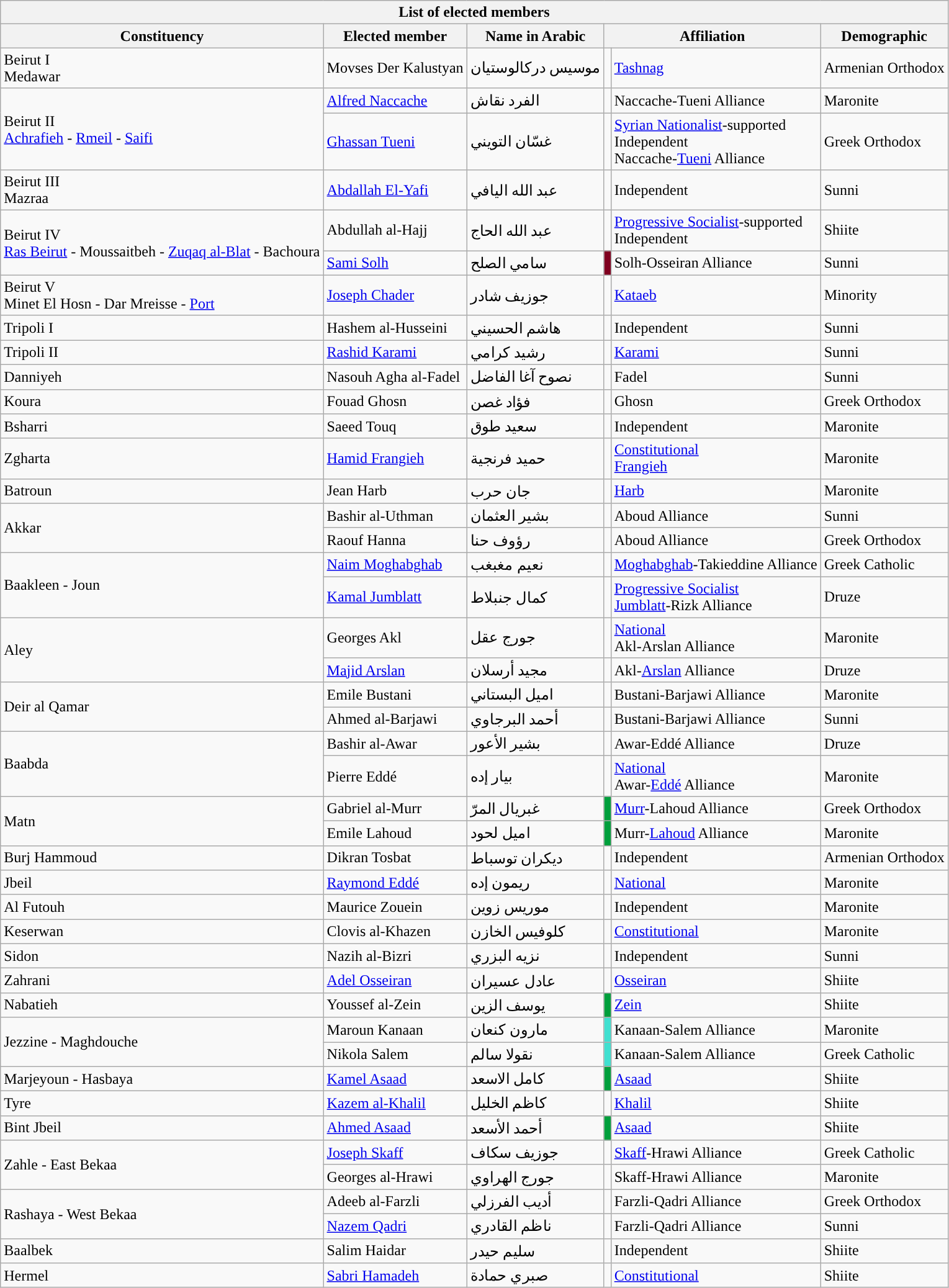<table class="wikitable sortable">
<tr>
<th colspan="6">List of elected members</th>
</tr>
<tr>
<th>Constituency</th>
<th>Elected member</th>
<th>Name in Arabic</th>
<th colspan="2">Affiliation</th>
<th>Demographic</th>
</tr>
<tr>
<td>Beirut I<br>Medawar</td>
<td>Movses Der Kalustyan</td>
<td>موسيس دركالوستيان</td>
<td style="background: "></td>
<td><a href='#'>Tashnag</a></td>
<td>Armenian Orthodox</td>
</tr>
<tr>
<td rowspan="2">Beirut II<br><a href='#'>Achrafieh</a> - <a href='#'>Rmeil</a> - <a href='#'>Saifi</a></td>
<td><a href='#'>Alfred Naccache</a></td>
<td>الفرد نقاش</td>
<td style="background: "></td>
<td>Naccache-Tueni Alliance</td>
<td>Maronite</td>
</tr>
<tr>
<td><a href='#'>Ghassan Tueni</a></td>
<td>غسّان التويني</td>
<td style="background: "></td>
<td><a href='#'>Syrian Nationalist</a>-supported<br>Independent<br>Naccache-<a href='#'>Tueni</a> Alliance</td>
<td>Greek Orthodox</td>
</tr>
<tr>
<td>Beirut III<br>Mazraa</td>
<td><a href='#'>Abdallah El-Yafi</a></td>
<td>عبد الله اليافي</td>
<td style="background: "></td>
<td>Independent</td>
<td>Sunni</td>
</tr>
<tr>
<td rowspan="2">Beirut IV<br><a href='#'>Ras Beirut</a> - Moussaitbeh - <a href='#'>Zuqaq al-Blat</a> - Bachoura</td>
<td>Abdullah al-Hajj</td>
<td>عبد الله الحاج</td>
<td style="background: "></td>
<td><a href='#'>Progressive Socialist</a>-supported<br>Independent</td>
<td>Shiite</td>
</tr>
<tr>
<td><a href='#'>Sami Solh</a></td>
<td>سامي الصلح</td>
<td style="background: #800020;"></td>
<td>Solh-Osseiran Alliance</td>
<td>Sunni</td>
</tr>
<tr>
<td>Beirut V<br>Minet El Hosn - Dar Mreisse - <a href='#'>Port</a></td>
<td><a href='#'>Joseph Chader</a></td>
<td>جوزيف شادر</td>
<td style="background: "></td>
<td><a href='#'>Kataeb</a></td>
<td>Minority</td>
</tr>
<tr>
<td>Tripoli I</td>
<td>Hashem al-Husseini</td>
<td>هاشم الحسيني</td>
<td style="background: "></td>
<td>Independent</td>
<td>Sunni</td>
</tr>
<tr>
<td>Tripoli II</td>
<td><a href='#'>Rashid Karami</a></td>
<td>رشيد كرامي</td>
<td style="background: "></td>
<td><a href='#'>Karami</a></td>
<td>Sunni</td>
</tr>
<tr>
<td>Danniyeh</td>
<td>Nasouh Agha al-Fadel</td>
<td>نصوح آغا الفاضل</td>
<td style="background: "></td>
<td>Fadel</td>
<td>Sunni</td>
</tr>
<tr>
<td>Koura</td>
<td>Fouad Ghosn</td>
<td>فؤاد غصن</td>
<td style="background: "></td>
<td>Ghosn</td>
<td>Greek Orthodox</td>
</tr>
<tr>
<td>Bsharri</td>
<td>Saeed Touq</td>
<td>سعيد طوق</td>
<td style="background: "></td>
<td>Independent</td>
<td>Maronite</td>
</tr>
<tr>
<td>Zgharta</td>
<td><a href='#'>Hamid Frangieh</a></td>
<td>حميد فرنجية</td>
<td style="background: "></td>
<td><a href='#'>Constitutional</a><br><a href='#'>Frangieh</a></td>
<td>Maronite</td>
</tr>
<tr>
<td>Batroun</td>
<td>Jean Harb</td>
<td>جان حرب</td>
<td style="background: "></td>
<td><a href='#'>Harb</a></td>
<td>Maronite</td>
</tr>
<tr>
<td rowspan="2">Akkar</td>
<td>Bashir al-Uthman</td>
<td>بشير العثمان</td>
<td style="background: "></td>
<td>Aboud Alliance</td>
<td>Sunni</td>
</tr>
<tr>
<td>Raouf Hanna</td>
<td>رؤوف حنا</td>
<td style="background: "></td>
<td>Aboud Alliance</td>
<td>Greek Orthodox</td>
</tr>
<tr>
<td rowspan="2">Baakleen - Joun</td>
<td><a href='#'>Naim Moghabghab</a></td>
<td>نعيم مغبغب</td>
<td style="background: "></td>
<td><a href='#'>Moghabghab</a>-Takieddine Alliance</td>
<td>Greek Catholic</td>
</tr>
<tr>
<td><a href='#'>Kamal Jumblatt</a></td>
<td>كمال جنبلاط</td>
<td style="background: "></td>
<td><a href='#'>Progressive Socialist</a><br><a href='#'>Jumblatt</a>-Rizk Alliance</td>
<td>Druze</td>
</tr>
<tr>
<td rowspan="2">Aley</td>
<td>Georges Akl</td>
<td>جورج عقل</td>
<td style="background: "></td>
<td><a href='#'>National</a><br>Akl-Arslan Alliance</td>
<td>Maronite</td>
</tr>
<tr>
<td><a href='#'>Majid Arslan</a></td>
<td>مجيد أرسلان</td>
<td style="background: "></td>
<td>Akl-<a href='#'>Arslan</a> Alliance</td>
<td>Druze</td>
</tr>
<tr>
<td rowspan="2">Deir al Qamar</td>
<td>Emile Bustani</td>
<td>اميل البستاني</td>
<td style="background: "></td>
<td>Bustani-Barjawi Alliance</td>
<td>Maronite</td>
</tr>
<tr>
<td>Ahmed al-Barjawi</td>
<td>أحمد البرجاوي</td>
<td style="background: "></td>
<td>Bustani-Barjawi Alliance</td>
<td>Sunni</td>
</tr>
<tr>
<td rowspan="2">Baabda</td>
<td>Bashir al-Awar</td>
<td>بشير الأعور</td>
<td style="background: "></td>
<td>Awar-Eddé Alliance</td>
<td>Druze</td>
</tr>
<tr>
<td>Pierre Eddé</td>
<td>بيار إده</td>
<td style="background: "></td>
<td><a href='#'>National</a><br>Awar-<a href='#'>Eddé</a> Alliance</td>
<td>Maronite</td>
</tr>
<tr>
<td rowspan="2">Matn</td>
<td>Gabriel al-Murr</td>
<td>غبريال المرّ</td>
<td style="background: #009F3C;"></td>
<td><a href='#'>Murr</a>-Lahoud Alliance</td>
<td>Greek Orthodox</td>
</tr>
<tr>
<td>Emile Lahoud</td>
<td>اميل لحود</td>
<td style="background: #009F3C;"></td>
<td>Murr-<a href='#'>Lahoud</a> Alliance</td>
<td>Maronite</td>
</tr>
<tr>
<td>Burj Hammoud</td>
<td>Dikran Tosbat</td>
<td>ديكران توسباط</td>
<td style="background: "></td>
<td>Independent</td>
<td>Armenian Orthodox</td>
</tr>
<tr>
<td>Jbeil</td>
<td><a href='#'>Raymond Eddé</a></td>
<td>ريمون إده</td>
<td style="background: "></td>
<td><a href='#'>National</a></td>
<td>Maronite</td>
</tr>
<tr>
<td>Al Futouh</td>
<td>Maurice Zouein</td>
<td>موريس زوين</td>
<td style="background: "></td>
<td>Independent</td>
<td>Maronite</td>
</tr>
<tr>
<td>Keserwan</td>
<td>Clovis al-Khazen</td>
<td>كلوفيس الخازن</td>
<td style="background: "></td>
<td><a href='#'>Constitutional</a></td>
<td>Maronite</td>
</tr>
<tr>
<td>Sidon</td>
<td>Nazih al-Bizri</td>
<td>نزيه البزري</td>
<td style="background: "></td>
<td>Independent</td>
<td>Sunni</td>
</tr>
<tr>
<td>Zahrani</td>
<td><a href='#'>Adel Osseiran</a></td>
<td>عادل عسيران</td>
<td style="background: "></td>
<td><a href='#'>Osseiran</a></td>
<td>Shiite</td>
</tr>
<tr>
<td>Nabatieh</td>
<td>Youssef al-Zein</td>
<td>يوسف الزين</td>
<td style="background: #009F3C;"></td>
<td><a href='#'>Zein</a></td>
<td>Shiite</td>
</tr>
<tr>
<td rowspan="2">Jezzine - Maghdouche</td>
<td>Maroun Kanaan</td>
<td>مارون كنعان</td>
<td style="background: #40E0D0;"></td>
<td>Kanaan-Salem Alliance</td>
<td>Maronite</td>
</tr>
<tr>
<td>Nikola Salem</td>
<td>نقولا سالم</td>
<td style="background: #40E0D0;"></td>
<td>Kanaan-Salem Alliance</td>
<td>Greek Catholic</td>
</tr>
<tr>
<td>Marjeyoun - Hasbaya</td>
<td><a href='#'>Kamel Asaad</a></td>
<td>كامل الاسعد</td>
<td style="background: #009F3C;"></td>
<td><a href='#'>Asaad</a></td>
<td>Shiite</td>
</tr>
<tr>
<td>Tyre</td>
<td><a href='#'>Kazem al-Khalil</a></td>
<td>كاظم الخليل</td>
<td style="background: "></td>
<td><a href='#'>Khalil</a></td>
<td>Shiite</td>
</tr>
<tr>
<td>Bint Jbeil</td>
<td><a href='#'>Ahmed Asaad</a></td>
<td>أحمد الأسعد</td>
<td style="background: #009F3C;"></td>
<td><a href='#'>Asaad</a></td>
<td>Shiite</td>
</tr>
<tr>
<td rowspan="2">Zahle - East Bekaa</td>
<td><a href='#'>Joseph Skaff</a></td>
<td>جوزيف سكاف</td>
<td style="background: "></td>
<td><a href='#'>Skaff</a>-Hrawi Alliance</td>
<td>Greek Catholic</td>
</tr>
<tr>
<td>Georges al-Hrawi</td>
<td>جورج الهراوي</td>
<td style="background: "></td>
<td>Skaff-Hrawi Alliance</td>
<td>Maronite</td>
</tr>
<tr>
<td rowspan="2">Rashaya - West Bekaa</td>
<td>Adeeb al-Farzli</td>
<td>أديب الفرزلي</td>
<td style="background: "></td>
<td>Farzli-Qadri Alliance</td>
<td>Greek Orthodox</td>
</tr>
<tr>
<td><a href='#'>Nazem Qadri</a></td>
<td>ناظم القادري</td>
<td style="background: "></td>
<td>Farzli-Qadri Alliance</td>
<td>Sunni</td>
</tr>
<tr>
<td>Baalbek</td>
<td>Salim Haidar</td>
<td>سليم حيدر</td>
<td style="background: "></td>
<td>Independent</td>
<td>Shiite</td>
</tr>
<tr>
<td>Hermel</td>
<td><a href='#'>Sabri Hamadeh</a></td>
<td>صبري حمادة</td>
<td style="background: "></td>
<td><a href='#'>Constitutional</a></td>
<td>Shiite</td>
</tr>
</table>
